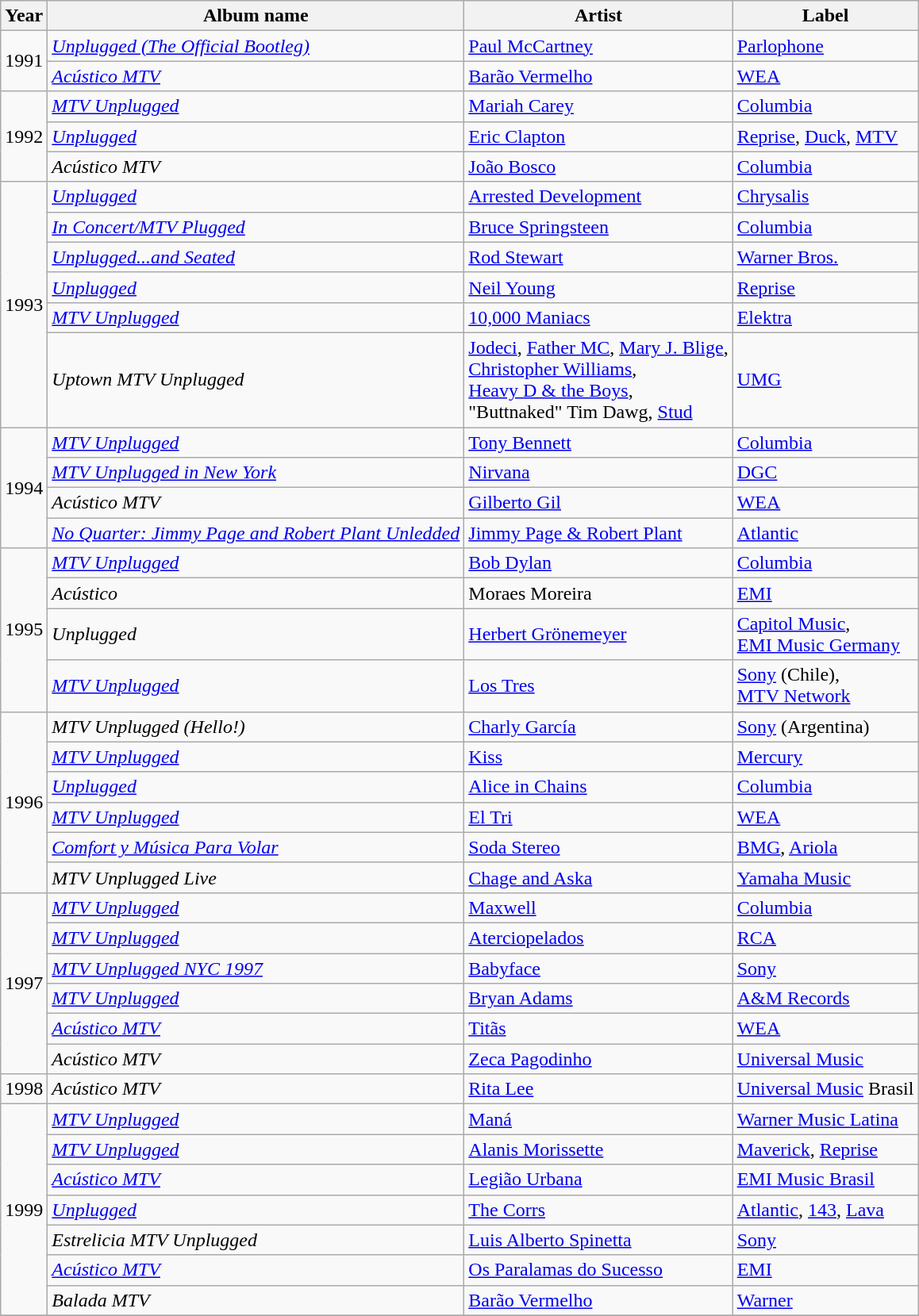<table class="wikitable plainrowheaders sortable">
<tr>
<th>Year</th>
<th>Album name</th>
<th>Artist</th>
<th>Label</th>
</tr>
<tr>
<td rowspan="2">1991</td>
<td><em><a href='#'>Unplugged (The Official Bootleg)</a></em></td>
<td><a href='#'>Paul McCartney</a></td>
<td><a href='#'>Parlophone</a></td>
</tr>
<tr>
<td><em><a href='#'>Acústico MTV</a></em></td>
<td><a href='#'>Barão Vermelho</a></td>
<td><a href='#'>WEA</a></td>
</tr>
<tr>
<td rowspan="3">1992</td>
<td><em><a href='#'>MTV Unplugged</a></em></td>
<td><a href='#'>Mariah Carey</a></td>
<td><a href='#'>Columbia</a></td>
</tr>
<tr>
<td><em><a href='#'>Unplugged</a></em></td>
<td><a href='#'>Eric Clapton</a></td>
<td><a href='#'>Reprise</a>, <a href='#'>Duck</a>, <a href='#'>MTV</a></td>
</tr>
<tr>
<td><em>Acústico MTV</em></td>
<td><a href='#'>João Bosco</a></td>
<td><a href='#'>Columbia</a></td>
</tr>
<tr>
<td rowspan="6">1993</td>
<td><em><a href='#'>Unplugged</a></em></td>
<td><a href='#'>Arrested Development</a></td>
<td><a href='#'>Chrysalis</a></td>
</tr>
<tr>
<td><em><a href='#'>In Concert/MTV Plugged</a></em></td>
<td><a href='#'>Bruce Springsteen</a></td>
<td><a href='#'>Columbia</a></td>
</tr>
<tr>
<td><em><a href='#'>Unplugged...and Seated</a></em></td>
<td><a href='#'>Rod Stewart</a></td>
<td><a href='#'>Warner Bros.</a></td>
</tr>
<tr>
<td><em><a href='#'>Unplugged</a></em></td>
<td><a href='#'>Neil Young</a></td>
<td><a href='#'>Reprise</a></td>
</tr>
<tr>
<td><em><a href='#'>MTV Unplugged</a></em></td>
<td><a href='#'>10,000 Maniacs</a></td>
<td><a href='#'>Elektra</a></td>
</tr>
<tr>
<td><em>Uptown MTV Unplugged</em></td>
<td><a href='#'>Jodeci</a>, <a href='#'>Father MC</a>, <a href='#'>Mary J. Blige</a>,<br><a href='#'>Christopher Williams</a>,<br><a href='#'>Heavy D & the Boys</a>,<br>"Buttnaked" Tim Dawg, <a href='#'>Stud</a></td>
<td><a href='#'>UMG</a></td>
</tr>
<tr>
<td rowspan="4">1994</td>
<td><em><a href='#'>MTV Unplugged</a></em></td>
<td><a href='#'>Tony Bennett</a></td>
<td><a href='#'>Columbia</a></td>
</tr>
<tr>
<td><em><a href='#'>MTV Unplugged in New York</a></em></td>
<td><a href='#'>Nirvana</a></td>
<td><a href='#'>DGC</a></td>
</tr>
<tr>
<td><em>Acústico MTV</em></td>
<td><a href='#'>Gilberto Gil</a></td>
<td><a href='#'>WEA</a></td>
</tr>
<tr>
<td><em><a href='#'>No Quarter: Jimmy Page and Robert Plant Unledded</a></em></td>
<td><a href='#'>Jimmy Page & Robert Plant</a></td>
<td><a href='#'>Atlantic</a></td>
</tr>
<tr>
<td rowspan="4">1995</td>
<td><em><a href='#'>MTV Unplugged</a></em></td>
<td><a href='#'>Bob Dylan</a></td>
<td><a href='#'>Columbia</a></td>
</tr>
<tr>
<td><em>Acústico</em></td>
<td>Moraes Moreira</td>
<td><a href='#'>EMI</a></td>
</tr>
<tr>
<td><em>Unplugged</em></td>
<td><a href='#'>Herbert Grönemeyer</a></td>
<td><a href='#'>Capitol Music</a>,<br><a href='#'>EMI Music Germany</a></td>
</tr>
<tr>
<td><em><a href='#'>MTV Unplugged</a></em></td>
<td><a href='#'>Los Tres</a></td>
<td><a href='#'>Sony</a> (Chile),<br> <a href='#'>MTV Network</a></td>
</tr>
<tr>
<td rowspan="6">1996</td>
<td><em>MTV Unplugged (Hello!)</em></td>
<td><a href='#'>Charly García</a></td>
<td><a href='#'>Sony</a> (Argentina)</td>
</tr>
<tr>
<td><em><a href='#'>MTV Unplugged</a></em></td>
<td><a href='#'>Kiss</a></td>
<td><a href='#'>Mercury</a></td>
</tr>
<tr>
<td><em><a href='#'>Unplugged</a></em></td>
<td><a href='#'>Alice in Chains</a></td>
<td><a href='#'>Columbia</a></td>
</tr>
<tr>
<td><a href='#'><em>MTV Unplugged</em></a></td>
<td><a href='#'>El Tri</a></td>
<td><a href='#'>WEA</a></td>
</tr>
<tr>
<td><em><a href='#'>Comfort y Música Para Volar</a></em></td>
<td><a href='#'>Soda Stereo</a></td>
<td><a href='#'>BMG</a>, <a href='#'>Ariola</a></td>
</tr>
<tr>
<td><em>MTV Unplugged Live</em></td>
<td><a href='#'>Chage and Aska</a></td>
<td><a href='#'>Yamaha Music</a></td>
</tr>
<tr>
<td rowspan="6">1997</td>
<td><em><a href='#'>MTV Unplugged</a></em></td>
<td><a href='#'>Maxwell</a></td>
<td><a href='#'>Columbia</a></td>
</tr>
<tr>
<td><em><a href='#'>MTV Unplugged</a></em></td>
<td><a href='#'>Aterciopelados</a></td>
<td><a href='#'>RCA</a></td>
</tr>
<tr>
<td><em><a href='#'>MTV Unplugged NYC 1997</a></em></td>
<td><a href='#'>Babyface</a></td>
<td><a href='#'>Sony</a></td>
</tr>
<tr>
<td><em><a href='#'>MTV Unplugged</a></em></td>
<td><a href='#'>Bryan Adams</a></td>
<td><a href='#'>A&M Records</a></td>
</tr>
<tr>
<td><em><a href='#'>Acústico MTV</a></em></td>
<td><a href='#'>Titãs</a></td>
<td><a href='#'>WEA</a></td>
</tr>
<tr>
<td><em>Acústico MTV</em></td>
<td><a href='#'>Zeca Pagodinho</a></td>
<td><a href='#'>Universal Music</a></td>
</tr>
<tr>
<td>1998</td>
<td><em>Acústico MTV</em></td>
<td><a href='#'>Rita Lee</a></td>
<td><a href='#'>Universal Music</a> Brasil</td>
</tr>
<tr>
<td rowspan="7">1999</td>
<td><em><a href='#'>MTV Unplugged</a></em></td>
<td><a href='#'>Maná</a></td>
<td><a href='#'>Warner Music Latina</a></td>
</tr>
<tr>
<td><a href='#'><em>MTV Unplugged</em></a></td>
<td><a href='#'>Alanis Morissette</a></td>
<td><a href='#'>Maverick</a>, <a href='#'>Reprise</a></td>
</tr>
<tr>
<td><em><a href='#'>Acústico MTV</a></em></td>
<td><a href='#'>Legião Urbana</a></td>
<td><a href='#'>EMI Music Brasil</a></td>
</tr>
<tr>
<td><em><a href='#'>Unplugged</a></em></td>
<td><a href='#'>The Corrs</a></td>
<td><a href='#'>Atlantic</a>, <a href='#'>143</a>, <a href='#'>Lava</a></td>
</tr>
<tr>
<td><em>Estrelicia MTV Unplugged</em></td>
<td><a href='#'>Luis Alberto Spinetta</a></td>
<td><a href='#'>Sony</a></td>
</tr>
<tr>
<td><em><a href='#'>Acústico MTV</a></em></td>
<td><a href='#'>Os Paralamas do Sucesso</a></td>
<td><a href='#'>EMI</a></td>
</tr>
<tr>
<td><em>Balada MTV</em></td>
<td><a href='#'>Barão Vermelho</a></td>
<td><a href='#'>Warner</a></td>
</tr>
<tr>
</tr>
</table>
